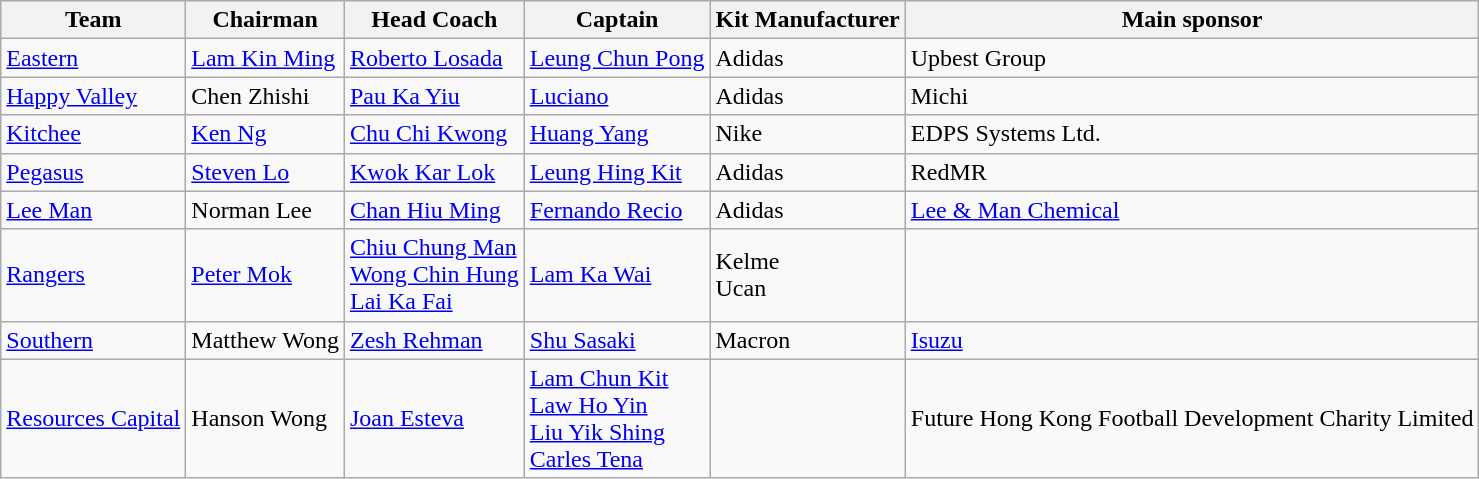<table class="wikitable sortable" style="text-align: left;">
<tr>
<th>Team</th>
<th>Chairman</th>
<th>Head Coach</th>
<th>Captain</th>
<th>Kit Manufacturer</th>
<th>Main sponsor</th>
</tr>
<tr>
<td><a href='#'>Eastern</a></td>
<td><a href='#'>Lam Kin Ming</a></td>
<td> <a href='#'>Roberto Losada</a></td>
<td> <a href='#'>Leung Chun Pong</a></td>
<td>Adidas</td>
<td>Upbest Group</td>
</tr>
<tr>
<td><a href='#'>Happy Valley</a></td>
<td>Chen Zhishi</td>
<td> <a href='#'>Pau Ka Yiu</a></td>
<td> <a href='#'>Luciano</a></td>
<td>Adidas</td>
<td>Michi</td>
</tr>
<tr>
<td><a href='#'>Kitchee</a></td>
<td><a href='#'>Ken Ng</a></td>
<td> <a href='#'>Chu Chi Kwong</a></td>
<td> <a href='#'>Huang Yang</a></td>
<td>Nike</td>
<td>EDPS Systems Ltd.</td>
</tr>
<tr>
<td><a href='#'>Pegasus</a></td>
<td><a href='#'>Steven Lo</a></td>
<td> <a href='#'>Kwok Kar Lok</a></td>
<td> <a href='#'>Leung Hing Kit</a></td>
<td>Adidas</td>
<td>RedMR</td>
</tr>
<tr>
<td><a href='#'>Lee Man</a></td>
<td>Norman Lee</td>
<td> <a href='#'>Chan Hiu Ming</a></td>
<td> <a href='#'>Fernando Recio</a></td>
<td>Adidas</td>
<td><a href='#'>Lee & Man Chemical</a></td>
</tr>
<tr>
<td><a href='#'>Rangers</a></td>
<td><a href='#'>Peter Mok</a></td>
<td> <a href='#'>Chiu Chung Man</a> <br> <a href='#'>Wong Chin Hung</a> <br> <a href='#'>Lai Ka Fai</a></td>
<td> <a href='#'>Lam Ka Wai</a></td>
<td>Kelme<br>Ucan</td>
<td></td>
</tr>
<tr>
<td><a href='#'>Southern</a></td>
<td>Matthew Wong</td>
<td> <a href='#'>Zesh Rehman</a></td>
<td> <a href='#'>Shu Sasaki</a></td>
<td>Macron</td>
<td><a href='#'>Isuzu</a></td>
</tr>
<tr>
<td><a href='#'>Resources Capital</a></td>
<td>Hanson Wong</td>
<td> <a href='#'>Joan Esteva</a></td>
<td> <a href='#'>Lam Chun Kit</a><br> <a href='#'>Law Ho Yin</a><br> <a href='#'>Liu Yik Shing</a><br> <a href='#'>Carles Tena</a></td>
<td></td>
<td>Future Hong Kong Football Development Charity Limited</td>
</tr>
</table>
